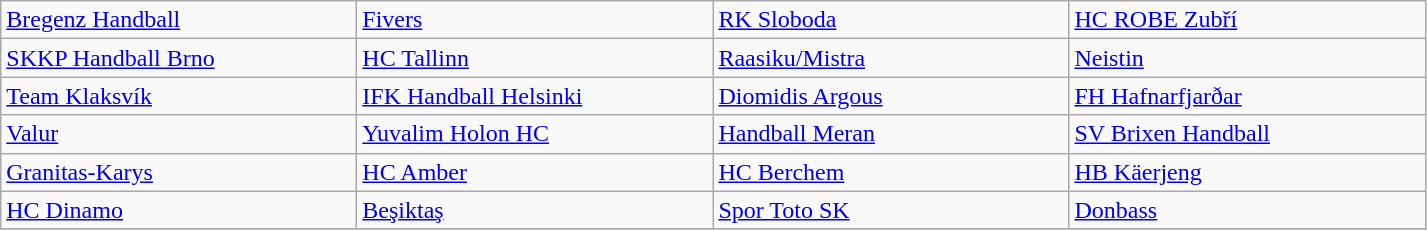<table class="wikitable">
<tr>
<td width=230px> <a href='#'>Bregenz Handball</a></td>
<td width=230px> <a href='#'>Fivers</a></td>
<td width=230px> <a href='#'>RK Sloboda</a></td>
<td width=230px> <a href='#'>HC ROBE Zubří</a></td>
</tr>
<tr>
<td> <a href='#'>SKKP Handball Brno</a></td>
<td> <a href='#'>HC Tallinn</a></td>
<td> <a href='#'>Raasiku/Mistra</a></td>
<td> <a href='#'>Neistin</a></td>
</tr>
<tr>
<td> <a href='#'>Team Klaksvík</a></td>
<td> <a href='#'>IFK Handball Helsinki</a></td>
<td> <a href='#'>Diomidis Argous</a></td>
<td> <a href='#'>FH Hafnarfjarðar</a></td>
</tr>
<tr>
<td> <a href='#'>Valur</a></td>
<td> <a href='#'>Yuvalim Holon HC</a></td>
<td> <a href='#'>Handball Meran</a></td>
<td> <a href='#'>SV Brixen Handball</a></td>
</tr>
<tr>
<td> <a href='#'>Granitas-Karys</a></td>
<td> <a href='#'>HC Amber</a></td>
<td> <a href='#'>HC Berchem</a></td>
<td> <a href='#'>HB Käerjeng</a></td>
</tr>
<tr>
<td> <a href='#'>HC Dinamo</a></td>
<td> <a href='#'>Beşiktaş</a></td>
<td> <a href='#'>Spor Toto SK</a></td>
<td> <a href='#'>Donbass</a></td>
</tr>
<tr>
</tr>
</table>
